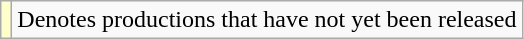<table class="wikitable">
<tr>
<td style="background:#FFFFCC;"></td>
<td>Denotes productions that have not yet been released</td>
</tr>
</table>
